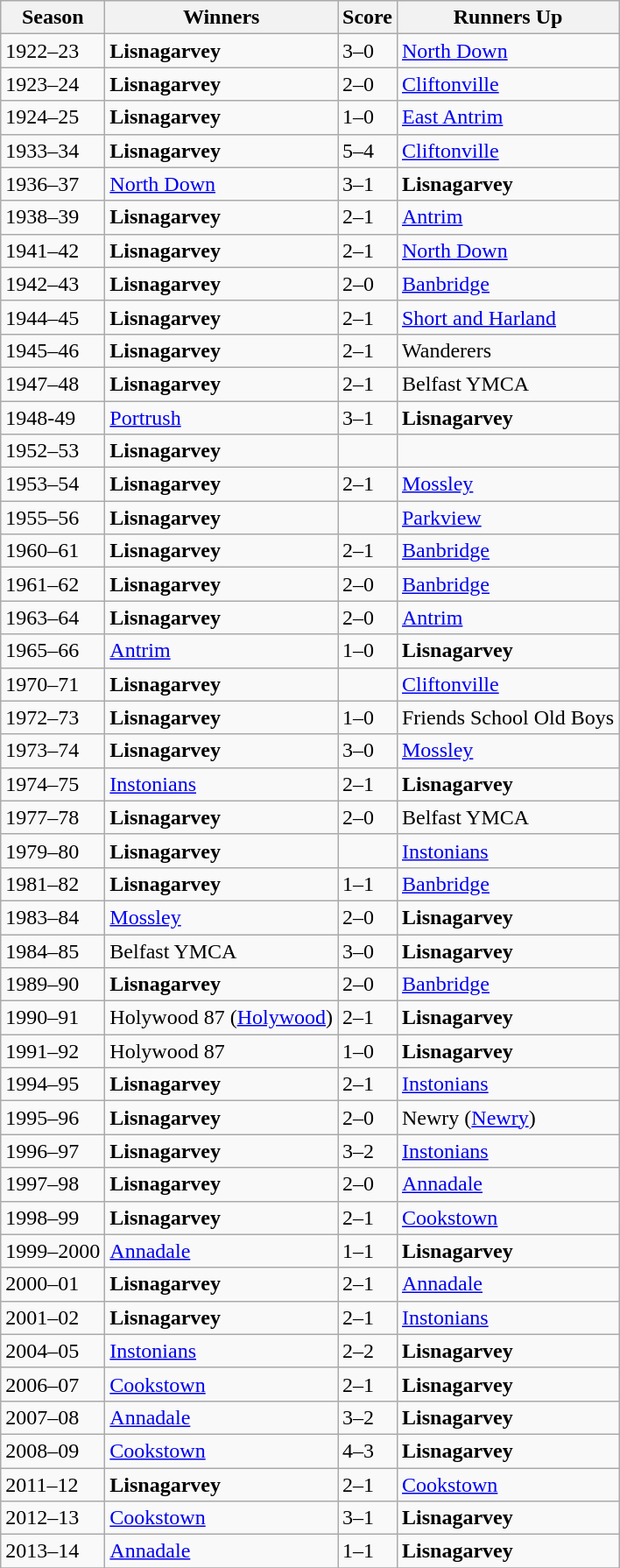<table class="wikitable collapsible">
<tr>
<th>Season</th>
<th>Winners</th>
<th>Score</th>
<th>Runners Up</th>
</tr>
<tr>
<td>1922–23</td>
<td><strong>Lisnagarvey</strong> </td>
<td>3–0</td>
<td><a href='#'>North Down</a></td>
</tr>
<tr>
<td>1923–24</td>
<td><strong>Lisnagarvey</strong> </td>
<td>2–0</td>
<td><a href='#'>Cliftonville</a></td>
</tr>
<tr>
<td>1924–25</td>
<td><strong>Lisnagarvey</strong> </td>
<td>1–0</td>
<td><a href='#'>East Antrim</a></td>
</tr>
<tr>
<td>1933–34</td>
<td><strong>Lisnagarvey</strong> </td>
<td>5–4</td>
<td><a href='#'>Cliftonville</a></td>
</tr>
<tr>
<td>1936–37</td>
<td><a href='#'>North Down</a></td>
<td>3–1 </td>
<td><strong>Lisnagarvey</strong></td>
</tr>
<tr>
<td>1938–39</td>
<td><strong>Lisnagarvey</strong> </td>
<td>2–1</td>
<td><a href='#'>Antrim</a></td>
</tr>
<tr>
<td>1941–42</td>
<td><strong>Lisnagarvey</strong></td>
<td>2–1</td>
<td><a href='#'>North Down</a></td>
</tr>
<tr>
<td>1942–43</td>
<td><strong>Lisnagarvey</strong></td>
<td>2–0</td>
<td><a href='#'>Banbridge</a></td>
</tr>
<tr>
<td>1944–45</td>
<td><strong>Lisnagarvey</strong></td>
<td>2–1</td>
<td><a href='#'>Short and Harland</a></td>
</tr>
<tr>
<td>1945–46</td>
<td><strong>Lisnagarvey</strong></td>
<td>2–1</td>
<td>Wanderers</td>
</tr>
<tr>
<td>1947–48</td>
<td><strong>Lisnagarvey</strong> </td>
<td>2–1</td>
<td>Belfast YMCA</td>
</tr>
<tr>
<td>1948-49</td>
<td><a href='#'>Portrush</a></td>
<td>3–1</td>
<td><strong>Lisnagarvey</strong></td>
</tr>
<tr>
<td>1952–53</td>
<td><strong>Lisnagarvey</strong></td>
<td></td>
<td></td>
</tr>
<tr>
<td>1953–54</td>
<td><strong>Lisnagarvey</strong> </td>
<td>2–1 </td>
<td><a href='#'>Mossley</a></td>
</tr>
<tr>
<td>1955–56</td>
<td><strong>Lisnagarvey</strong></td>
<td></td>
<td><a href='#'>Parkview</a></td>
</tr>
<tr>
<td>1960–61</td>
<td><strong>Lisnagarvey</strong> </td>
<td>2–1</td>
<td><a href='#'>Banbridge</a></td>
</tr>
<tr>
<td>1961–62</td>
<td><strong>Lisnagarvey</strong> </td>
<td>2–0</td>
<td><a href='#'>Banbridge</a></td>
</tr>
<tr>
<td>1963–64</td>
<td><strong>Lisnagarvey</strong> </td>
<td>2–0</td>
<td><a href='#'>Antrim</a></td>
</tr>
<tr>
<td>1965–66</td>
<td><a href='#'>Antrim</a></td>
<td>1–0</td>
<td><strong>Lisnagarvey</strong></td>
</tr>
<tr>
<td>1970–71</td>
<td><strong>Lisnagarvey</strong> </td>
<td></td>
<td><a href='#'>Cliftonville</a></td>
</tr>
<tr>
<td>1972–73</td>
<td><strong>Lisnagarvey</strong> </td>
<td>1–0</td>
<td>Friends School Old Boys</td>
</tr>
<tr>
<td>1973–74</td>
<td><strong>Lisnagarvey</strong> </td>
<td>3–0 </td>
<td><a href='#'>Mossley</a></td>
</tr>
<tr>
<td>1974–75</td>
<td><a href='#'>Instonians</a></td>
<td>2–1</td>
<td><strong>Lisnagarvey</strong></td>
</tr>
<tr>
<td>1977–78</td>
<td><strong>Lisnagarvey</strong> </td>
<td>2–0</td>
<td>Belfast YMCA</td>
</tr>
<tr>
<td>1979–80</td>
<td><strong>Lisnagarvey</strong> </td>
<td></td>
<td><a href='#'>Instonians</a></td>
</tr>
<tr>
<td>1981–82</td>
<td><strong>Lisnagarvey</strong> </td>
<td>1–1 </td>
<td><a href='#'>Banbridge</a></td>
</tr>
<tr>
<td>1983–84</td>
<td><a href='#'>Mossley</a></td>
<td>2–0</td>
<td><strong>Lisnagarvey</strong></td>
</tr>
<tr>
<td>1984–85</td>
<td>Belfast YMCA </td>
<td>3–0</td>
<td><strong>Lisnagarvey</strong></td>
</tr>
<tr>
<td>1989–90</td>
<td><strong>Lisnagarvey</strong> </td>
<td>2–0</td>
<td><a href='#'>Banbridge</a></td>
</tr>
<tr>
<td>1990–91</td>
<td>Holywood 87 (<a href='#'>Holywood</a>) </td>
<td>2–1 </td>
<td><strong>Lisnagarvey</strong></td>
</tr>
<tr>
<td>1991–92</td>
<td>Holywood 87 </td>
<td>1–0</td>
<td><strong>Lisnagarvey</strong></td>
</tr>
<tr>
<td>1994–95</td>
<td><strong>Lisnagarvey</strong> </td>
<td>2–1</td>
<td><a href='#'>Instonians</a></td>
</tr>
<tr>
<td>1995–96</td>
<td><strong>Lisnagarvey</strong> </td>
<td>2–0</td>
<td>Newry (<a href='#'>Newry</a>)</td>
</tr>
<tr>
<td>1996–97</td>
<td><strong>Lisnagarvey</strong> </td>
<td>3–2</td>
<td><a href='#'>Instonians</a></td>
</tr>
<tr>
<td>1997–98</td>
<td><strong>Lisnagarvey</strong> </td>
<td>2–0</td>
<td><a href='#'>Annadale</a></td>
</tr>
<tr>
<td>1998–99</td>
<td><strong>Lisnagarvey</strong> </td>
<td>2–1</td>
<td><a href='#'>Cookstown</a></td>
</tr>
<tr>
<td>1999–2000</td>
<td><a href='#'>Annadale</a></td>
<td>1–1 </td>
<td><strong>Lisnagarvey</strong></td>
</tr>
<tr>
<td>2000–01</td>
<td><strong>Lisnagarvey</strong></td>
<td>2–1</td>
<td><a href='#'>Annadale</a></td>
</tr>
<tr>
<td>2001–02</td>
<td><strong>Lisnagarvey</strong></td>
<td>2–1</td>
<td><a href='#'>Instonians</a></td>
</tr>
<tr>
<td>2004–05</td>
<td><a href='#'>Instonians</a></td>
<td>2–2 </td>
<td><strong>Lisnagarvey</strong></td>
</tr>
<tr>
<td>2006–07</td>
<td><a href='#'>Cookstown</a></td>
<td>2–1</td>
<td><strong>Lisnagarvey</strong></td>
</tr>
<tr>
<td>2007–08</td>
<td><a href='#'>Annadale</a></td>
<td>3–2</td>
<td><strong>Lisnagarvey</strong></td>
</tr>
<tr>
<td>2008–09</td>
<td><a href='#'>Cookstown</a></td>
<td>4–3 </td>
<td><strong>Lisnagarvey</strong></td>
</tr>
<tr>
<td>2011–12</td>
<td><strong>Lisnagarvey</strong> </td>
<td>2–1</td>
<td><a href='#'>Cookstown</a></td>
</tr>
<tr>
<td>2012–13</td>
<td><a href='#'>Cookstown</a></td>
<td>3–1</td>
<td><strong>Lisnagarvey</strong></td>
</tr>
<tr>
<td>2013–14</td>
<td><a href='#'>Annadale</a></td>
<td>1–1 </td>
<td><strong>Lisnagarvey</strong></td>
</tr>
<tr>
</tr>
</table>
